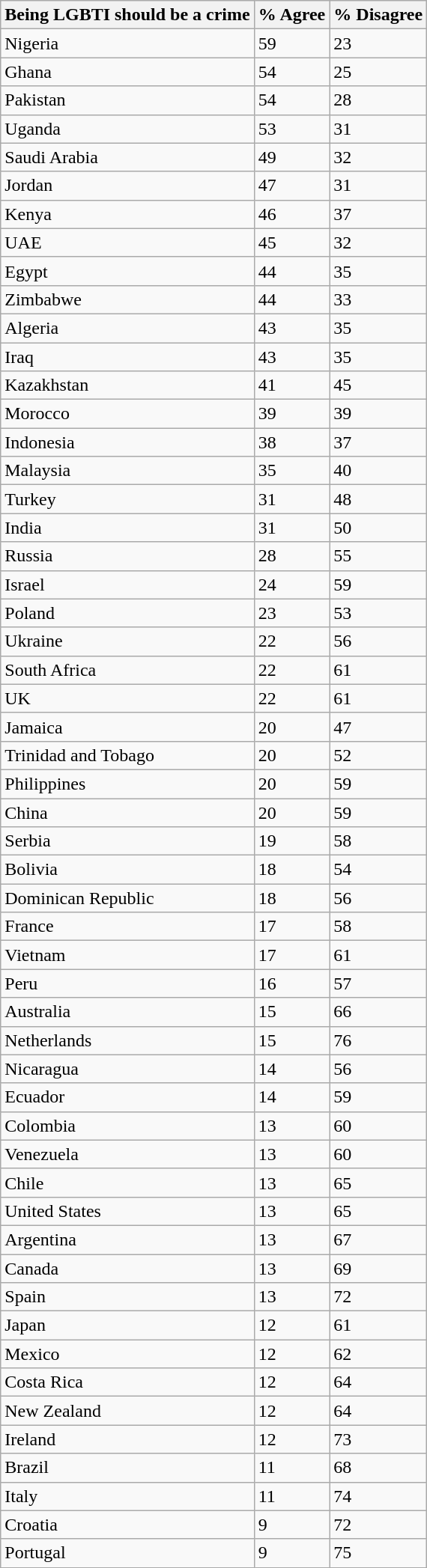<table class="wikitable sortable">
<tr>
<th>Being LGBTI should be a crime</th>
<th>% Agree</th>
<th>% Disagree</th>
</tr>
<tr>
<td>Nigeria</td>
<td>59</td>
<td>23</td>
</tr>
<tr>
<td>Ghana</td>
<td>54</td>
<td>25</td>
</tr>
<tr>
<td>Pakistan</td>
<td>54</td>
<td>28</td>
</tr>
<tr>
<td>Uganda</td>
<td>53</td>
<td>31</td>
</tr>
<tr>
<td>Saudi Arabia</td>
<td>49</td>
<td>32</td>
</tr>
<tr>
<td>Jordan</td>
<td>47</td>
<td>31</td>
</tr>
<tr>
<td>Kenya</td>
<td>46</td>
<td>37</td>
</tr>
<tr>
<td>UAE</td>
<td>45</td>
<td>32</td>
</tr>
<tr>
<td>Egypt</td>
<td>44</td>
<td>35</td>
</tr>
<tr>
<td>Zimbabwe</td>
<td>44</td>
<td>33</td>
</tr>
<tr>
<td>Algeria</td>
<td>43</td>
<td>35</td>
</tr>
<tr>
<td>Iraq</td>
<td>43</td>
<td>35</td>
</tr>
<tr>
<td>Kazakhstan</td>
<td>41</td>
<td>45</td>
</tr>
<tr>
<td>Morocco</td>
<td>39</td>
<td>39</td>
</tr>
<tr>
<td>Indonesia</td>
<td>38</td>
<td>37</td>
</tr>
<tr>
<td>Malaysia</td>
<td>35</td>
<td>40</td>
</tr>
<tr>
<td>Turkey</td>
<td>31</td>
<td>48</td>
</tr>
<tr>
<td>India</td>
<td>31</td>
<td>50</td>
</tr>
<tr>
<td>Russia</td>
<td>28</td>
<td>55</td>
</tr>
<tr>
<td>Israel</td>
<td>24</td>
<td>59</td>
</tr>
<tr>
<td>Poland</td>
<td>23</td>
<td>53</td>
</tr>
<tr>
<td>Ukraine</td>
<td>22</td>
<td>56</td>
</tr>
<tr>
<td>South Africa</td>
<td>22</td>
<td>61</td>
</tr>
<tr>
<td>UK</td>
<td>22</td>
<td>61</td>
</tr>
<tr>
<td>Jamaica</td>
<td>20</td>
<td>47</td>
</tr>
<tr>
<td>Trinidad and Tobago</td>
<td>20</td>
<td>52</td>
</tr>
<tr>
<td>Philippines</td>
<td>20</td>
<td>59</td>
</tr>
<tr>
<td>China</td>
<td>20</td>
<td>59</td>
</tr>
<tr>
<td>Serbia</td>
<td>19</td>
<td>58</td>
</tr>
<tr>
<td>Bolivia</td>
<td>18</td>
<td>54</td>
</tr>
<tr>
<td>Dominican Republic</td>
<td>18</td>
<td>56</td>
</tr>
<tr>
<td>France</td>
<td>17</td>
<td>58</td>
</tr>
<tr>
<td>Vietnam</td>
<td>17</td>
<td>61</td>
</tr>
<tr>
<td>Peru</td>
<td>16</td>
<td>57</td>
</tr>
<tr>
<td>Australia</td>
<td>15</td>
<td>66</td>
</tr>
<tr>
<td>Netherlands</td>
<td>15</td>
<td>76</td>
</tr>
<tr>
<td>Nicaragua</td>
<td>14</td>
<td>56</td>
</tr>
<tr>
<td>Ecuador</td>
<td>14</td>
<td>59</td>
</tr>
<tr>
<td>Colombia</td>
<td>13</td>
<td>60</td>
</tr>
<tr>
<td>Venezuela</td>
<td>13</td>
<td>60</td>
</tr>
<tr>
<td>Chile</td>
<td>13</td>
<td>65</td>
</tr>
<tr>
<td>United States</td>
<td>13</td>
<td>65</td>
</tr>
<tr>
<td>Argentina</td>
<td>13</td>
<td>67</td>
</tr>
<tr>
<td>Canada</td>
<td>13</td>
<td>69</td>
</tr>
<tr>
<td>Spain</td>
<td>13</td>
<td>72</td>
</tr>
<tr>
<td>Japan</td>
<td>12</td>
<td>61</td>
</tr>
<tr>
<td>Mexico</td>
<td>12</td>
<td>62</td>
</tr>
<tr>
<td>Costa Rica</td>
<td>12</td>
<td>64</td>
</tr>
<tr>
<td>New Zealand</td>
<td>12</td>
<td>64</td>
</tr>
<tr>
<td>Ireland</td>
<td>12</td>
<td>73</td>
</tr>
<tr>
<td>Brazil</td>
<td>11</td>
<td>68</td>
</tr>
<tr>
<td>Italy</td>
<td>11</td>
<td>74</td>
</tr>
<tr>
<td>Croatia</td>
<td>9</td>
<td>72</td>
</tr>
<tr>
<td>Portugal</td>
<td>9</td>
<td>75</td>
</tr>
</table>
